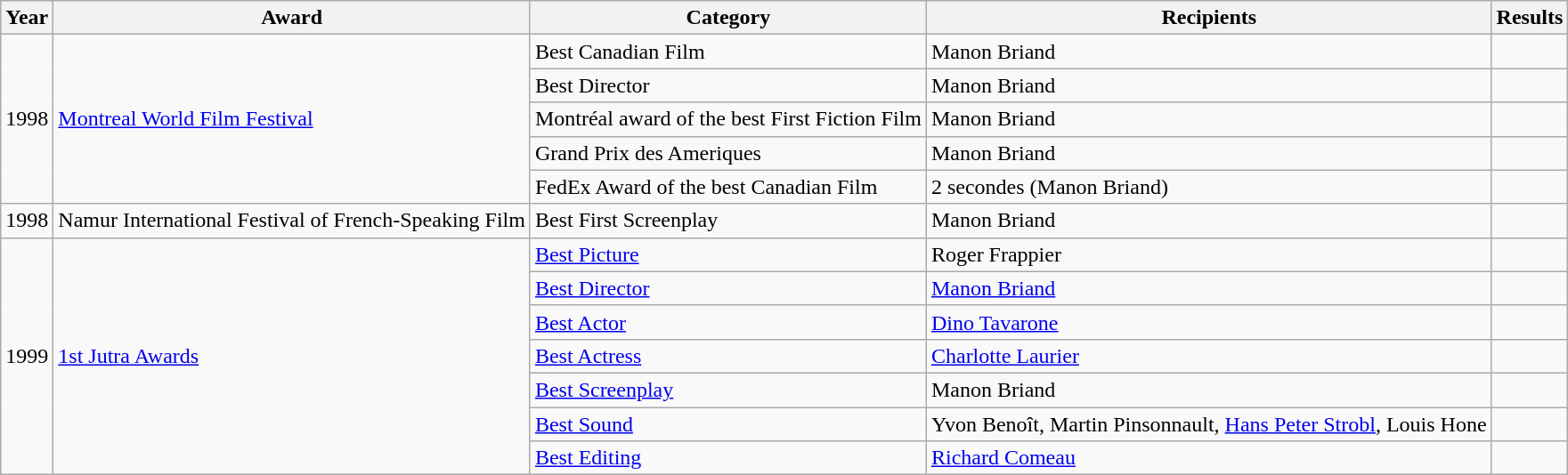<table class="wikitable sortable">
<tr>
<th>Year</th>
<th>Award</th>
<th>Category</th>
<th>Recipients</th>
<th>Results</th>
</tr>
<tr>
<td rowspan="5">1998</td>
<td rowspan="5"><a href='#'>Montreal World Film Festival</a></td>
<td>Best Canadian Film</td>
<td>Manon Briand</td>
<td></td>
</tr>
<tr>
<td>Best Director</td>
<td>Manon Briand</td>
<td></td>
</tr>
<tr>
<td>Montréal award of the best First Fiction Film</td>
<td>Manon Briand</td>
<td></td>
</tr>
<tr>
<td>Grand Prix des Ameriques</td>
<td>Manon Briand</td>
<td></td>
</tr>
<tr>
<td>FedEx Award of the best Canadian Film</td>
<td>2 secondes (Manon Briand)</td>
<td></td>
</tr>
<tr>
<td>1998</td>
<td>Namur International Festival of French-Speaking Film</td>
<td>Best First Screenplay</td>
<td>Manon Briand</td>
<td></td>
</tr>
<tr>
<td rowspan="7">1999</td>
<td rowspan="7"><a href='#'>1st Jutra Awards</a></td>
<td><a href='#'>Best Picture</a></td>
<td>Roger Frappier</td>
<td></td>
</tr>
<tr>
<td><a href='#'>Best Director</a></td>
<td><a href='#'>Manon Briand</a></td>
<td></td>
</tr>
<tr>
<td><a href='#'>Best Actor</a></td>
<td><a href='#'>Dino Tavarone</a></td>
<td></td>
</tr>
<tr>
<td><a href='#'>Best Actress</a></td>
<td><a href='#'>Charlotte Laurier</a></td>
<td></td>
</tr>
<tr>
<td><a href='#'>Best Screenplay</a></td>
<td>Manon Briand</td>
<td></td>
</tr>
<tr>
<td><a href='#'>Best Sound</a></td>
<td>Yvon Benoît, Martin Pinsonnault, <a href='#'>Hans Peter Strobl</a>, Louis Hone</td>
<td></td>
</tr>
<tr>
<td><a href='#'>Best Editing</a></td>
<td><a href='#'>Richard Comeau</a></td>
<td></td>
</tr>
</table>
